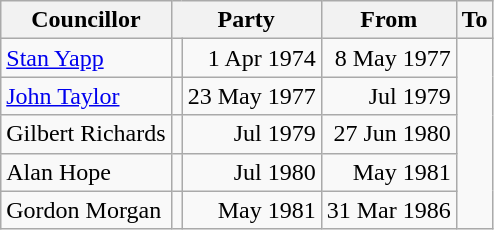<table class=wikitable>
<tr>
<th>Councillor</th>
<th colspan=2>Party</th>
<th>From</th>
<th>To</th>
</tr>
<tr>
<td><a href='#'>Stan Yapp</a></td>
<td></td>
<td align=right>1 Apr 1974</td>
<td align=right>8 May 1977</td>
</tr>
<tr>
<td><a href='#'>John Taylor</a></td>
<td></td>
<td align=right>23 May 1977</td>
<td align=right>Jul 1979</td>
</tr>
<tr>
<td>Gilbert Richards</td>
<td></td>
<td align=right>Jul 1979</td>
<td align=right>27 Jun 1980</td>
</tr>
<tr>
<td>Alan Hope</td>
<td></td>
<td align=right>Jul 1980</td>
<td align=right>May 1981</td>
</tr>
<tr>
<td>Gordon Morgan</td>
<td></td>
<td align=right>May 1981</td>
<td align=right>31 Mar 1986</td>
</tr>
</table>
